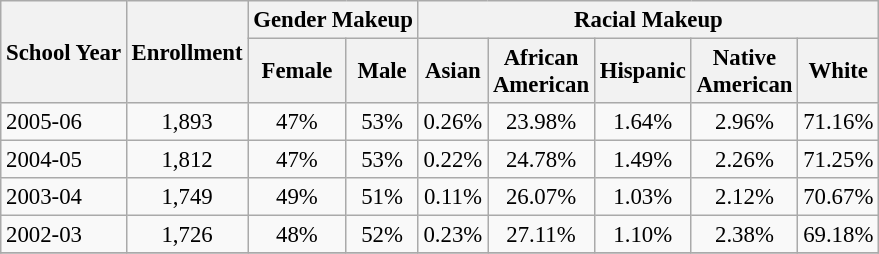<table class="wikitable" style="font-size: 95%;">
<tr>
<th rowspan="2">School Year</th>
<th rowspan="2">Enrollment</th>
<th colspan="2">Gender Makeup</th>
<th colspan="5">Racial Makeup</th>
</tr>
<tr>
<th>Female</th>
<th>Male</th>
<th>Asian</th>
<th>African <br>American</th>
<th>Hispanic</th>
<th>Native <br>American</th>
<th>White</th>
</tr>
<tr>
<td align="left">2005-06</td>
<td align="center">1,893</td>
<td align="center">47%</td>
<td align="center">53%</td>
<td align="center">0.26%</td>
<td align="center">23.98%</td>
<td align="center">1.64%</td>
<td align="center">2.96%</td>
<td align="center">71.16%</td>
</tr>
<tr>
<td align="left">2004-05</td>
<td align="center">1,812</td>
<td align="center">47%</td>
<td align="center">53%</td>
<td align="center">0.22%</td>
<td align="center">24.78%</td>
<td align="center">1.49%</td>
<td align="center">2.26%</td>
<td align="center">71.25%</td>
</tr>
<tr>
<td align="left">2003-04</td>
<td align="center">1,749</td>
<td align="center">49%</td>
<td align="center">51%</td>
<td align="center">0.11%</td>
<td align="center">26.07%</td>
<td align="center">1.03%</td>
<td align="center">2.12%</td>
<td align="center">70.67%</td>
</tr>
<tr>
<td align="left">2002-03</td>
<td align="center">1,726</td>
<td align="center">48%</td>
<td align="center">52%</td>
<td align="center">0.23%</td>
<td align="center">27.11%</td>
<td align="center">1.10%</td>
<td align="center">2.38%</td>
<td align="center">69.18%</td>
</tr>
<tr>
</tr>
</table>
